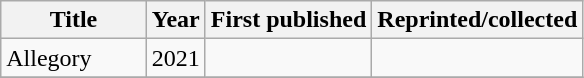<table class='wikitable sortable'>
<tr>
<th width=25%>Title</th>
<th>Year</th>
<th>First published</th>
<th>Reprinted/collected</th>
</tr>
<tr>
<td>Allegory</td>
<td>2021</td>
<td></td>
<td></td>
</tr>
<tr>
</tr>
</table>
